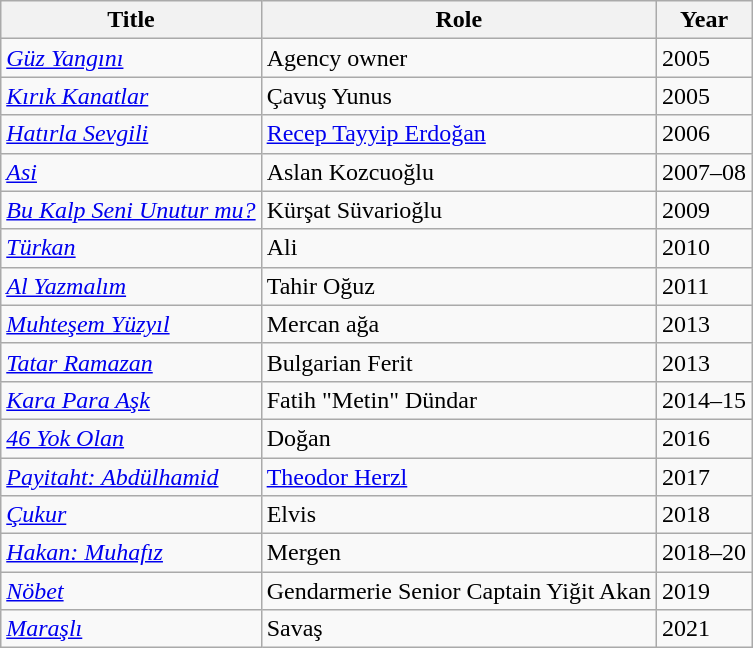<table class="wikitable">
<tr>
<th>Title</th>
<th>Role</th>
<th>Year</th>
</tr>
<tr>
<td><em><a href='#'>Güz Yangını</a></em></td>
<td>Agency owner</td>
<td>2005</td>
</tr>
<tr>
<td><em><a href='#'>Kırık Kanatlar</a></em></td>
<td>Çavuş Yunus</td>
<td>2005</td>
</tr>
<tr>
<td><em><a href='#'>Hatırla Sevgili</a></em></td>
<td><a href='#'>Recep Tayyip Erdoğan</a></td>
<td>2006</td>
</tr>
<tr>
<td><em><a href='#'>Asi</a></em></td>
<td>Aslan Kozcuoğlu</td>
<td>2007–08</td>
</tr>
<tr>
<td><em><a href='#'>Bu Kalp Seni Unutur mu?</a></em></td>
<td>Kürşat Süvarioğlu</td>
<td>2009</td>
</tr>
<tr>
<td><em><a href='#'>Türkan</a></em></td>
<td>Ali</td>
<td>2010</td>
</tr>
<tr>
<td><em><a href='#'>Al Yazmalım</a></em></td>
<td>Tahir Oğuz</td>
<td>2011</td>
</tr>
<tr>
<td><em><a href='#'>Muhteşem Yüzyıl</a></em></td>
<td>Mercan ağa</td>
<td>2013</td>
</tr>
<tr>
<td><em><a href='#'>Tatar Ramazan</a></em></td>
<td>Bulgarian Ferit</td>
<td>2013</td>
</tr>
<tr>
<td><em><a href='#'>Kara Para Aşk</a></em></td>
<td>Fatih "Metin" Dündar</td>
<td>2014–15</td>
</tr>
<tr>
<td><em><a href='#'>46 Yok Olan</a></em></td>
<td>Doğan</td>
<td>2016</td>
</tr>
<tr>
<td><em><a href='#'>Payitaht: Abdülhamid</a></em></td>
<td><a href='#'>Theodor Herzl</a></td>
<td>2017</td>
</tr>
<tr>
<td><em><a href='#'>Çukur</a></em></td>
<td>Elvis</td>
<td>2018</td>
</tr>
<tr>
<td><em><a href='#'>Hakan: Muhafız</a></em></td>
<td>Mergen</td>
<td>2018–20</td>
</tr>
<tr>
<td><em><a href='#'>Nöbet</a></em></td>
<td>Gendarmerie Senior Captain Yiğit Akan</td>
<td>2019</td>
</tr>
<tr>
<td><em><a href='#'>Maraşlı</a></em></td>
<td>Savaş</td>
<td>2021</td>
</tr>
</table>
